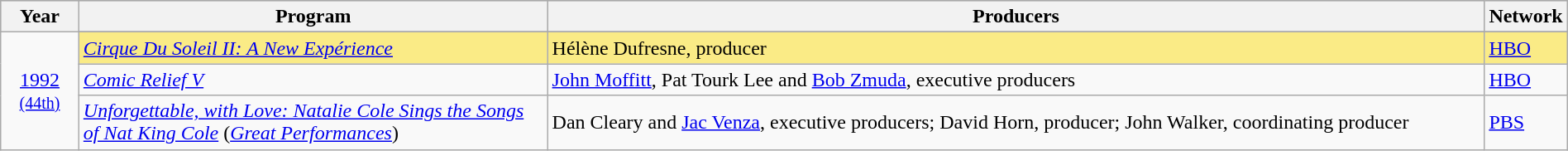<table class="wikitable" style="width:100%">
<tr bgcolor="#bebebe">
<th width="5%">Year</th>
<th width="30%">Program</th>
<th width="60%">Producers</th>
<th width="5%">Network</th>
</tr>
<tr>
<td rowspan=4" style="text-align:center"><a href='#'>1992</a><br><small><a href='#'>(44th)</a></small><br></td>
</tr>
<tr style="background:#FAEB86">
<td><em><a href='#'>Cirque Du Soleil II: A New Expérience</a></em></td>
<td>Hélène Dufresne, producer</td>
<td><a href='#'>HBO</a></td>
</tr>
<tr>
<td><em><a href='#'>Comic Relief V</a></em></td>
<td><a href='#'>John Moffitt</a>, Pat Tourk Lee and <a href='#'>Bob Zmuda</a>, executive producers</td>
<td><a href='#'>HBO</a></td>
</tr>
<tr>
<td><em><a href='#'>Unforgettable, with Love: Natalie Cole Sings the Songs of Nat King Cole</a></em> (<em><a href='#'>Great Performances</a></em>)</td>
<td>Dan Cleary and <a href='#'>Jac Venza</a>, executive producers; David Horn, producer; John Walker, coordinating producer</td>
<td><a href='#'>PBS</a></td>
</tr>
</table>
